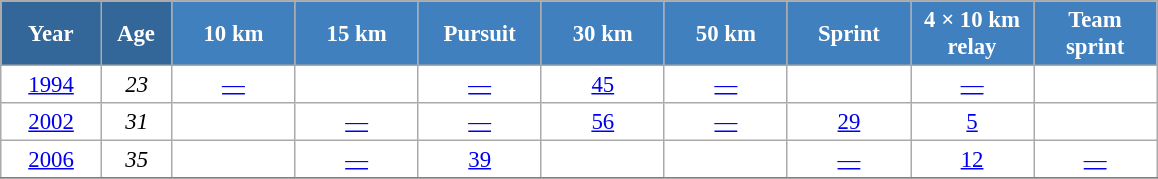<table class="wikitable" style="font-size:95%; text-align:center; border:grey solid 1px; border-collapse:collapse; background:#ffffff;">
<tr>
<th style="background-color:#369; color:white; width:60px;"> Year </th>
<th style="background-color:#369; color:white; width:40px;"> Age </th>
<th style="background-color:#4180be; color:white; width:75px;"> 10 km </th>
<th style="background-color:#4180be; color:white; width:75px;"> 15 km </th>
<th style="background-color:#4180be; color:white; width:75px;"> Pursuit </th>
<th style="background-color:#4180be; color:white; width:75px;"> 30 km </th>
<th style="background-color:#4180be; color:white; width:75px;"> 50 km </th>
<th style="background-color:#4180be; color:white; width:75px;"> Sprint </th>
<th style="background-color:#4180be; color:white; width:75px;"> 4 × 10 km <br> relay </th>
<th style="background-color:#4180be; color:white; width:75px;"> Team <br> sprint </th>
</tr>
<tr>
<td><a href='#'>1994</a></td>
<td><em>23</em></td>
<td><a href='#'>—</a></td>
<td></td>
<td><a href='#'>—</a></td>
<td><a href='#'>45</a></td>
<td><a href='#'>—</a></td>
<td></td>
<td><a href='#'>—</a></td>
<td></td>
</tr>
<tr>
<td><a href='#'>2002</a></td>
<td><em>31</em></td>
<td></td>
<td><a href='#'>—</a></td>
<td><a href='#'>—</a></td>
<td><a href='#'>56</a></td>
<td><a href='#'>—</a></td>
<td><a href='#'>29</a></td>
<td><a href='#'>5</a></td>
<td></td>
</tr>
<tr>
<td><a href='#'>2006</a></td>
<td><em>35</em></td>
<td></td>
<td><a href='#'>—</a></td>
<td><a href='#'>39</a></td>
<td></td>
<td><a href='#'></a></td>
<td><a href='#'>—</a></td>
<td><a href='#'>12</a></td>
<td><a href='#'>—</a></td>
</tr>
<tr>
</tr>
</table>
